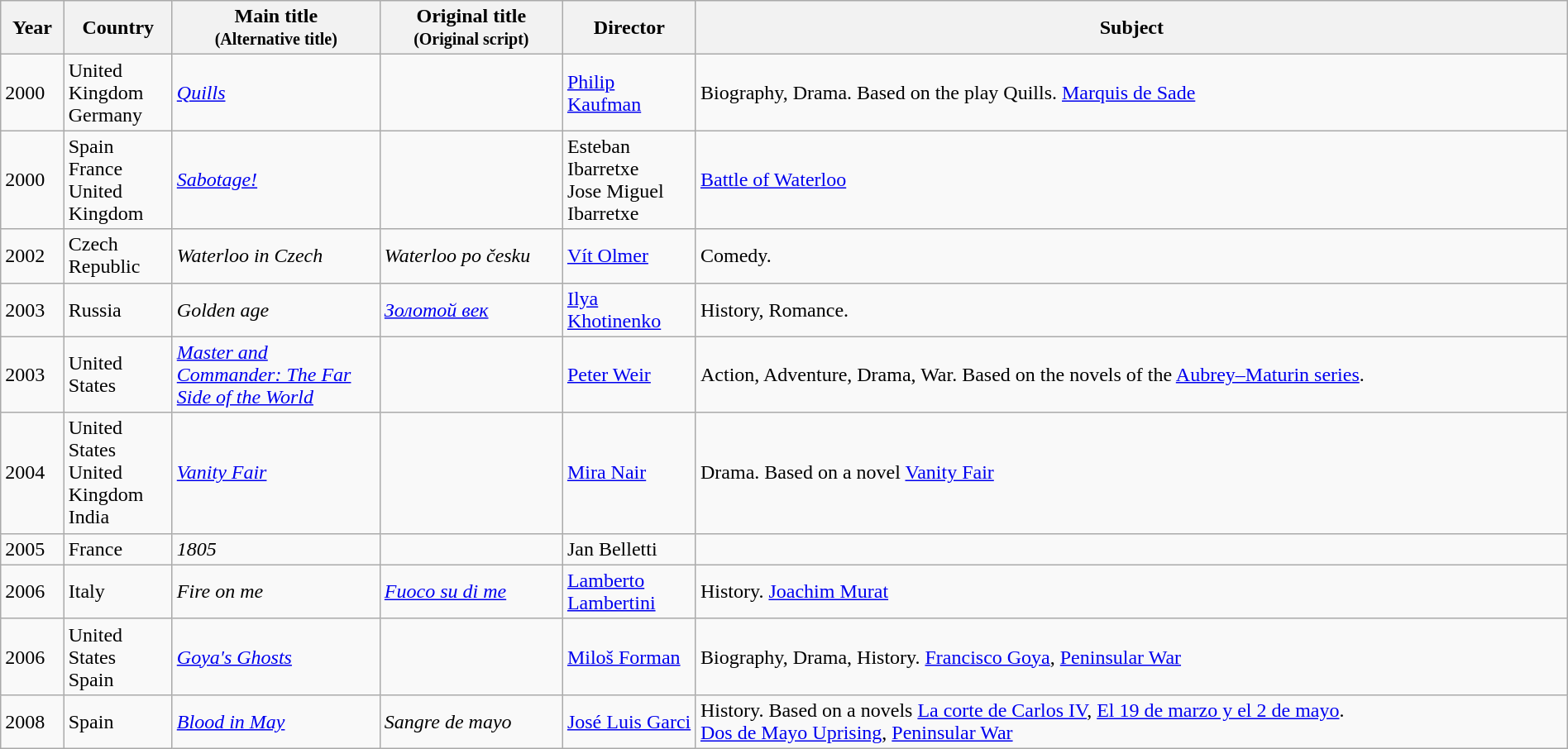<table class="wikitable sortable" style="width:100%;">
<tr>
<th>Year</th>
<th width= 80>Country</th>
<th class="unsortable" style="width:160px;">Main title<br><small>(Alternative title)</small></th>
<th class="unsortable" style="width:140px;">Original title<br><small>(Original script)</small></th>
<th width=100>Director</th>
<th class="unsortable">Subject</th>
</tr>
<tr>
<td>2000</td>
<td>United Kingdom<br>Germany</td>
<td><em><a href='#'>Quills</a></em></td>
<td></td>
<td><a href='#'>Philip Kaufman</a></td>
<td>Biography, Drama. Based on the play Quills. <a href='#'>Marquis de Sade</a></td>
</tr>
<tr>
<td>2000</td>
<td>Spain<br>France<br>United Kingdom</td>
<td><em><a href='#'>Sabotage!</a></em></td>
<td></td>
<td>Esteban Ibarretxe<br>Jose Miguel Ibarretxe</td>
<td><a href='#'>Battle of Waterloo</a></td>
</tr>
<tr>
<td>2002</td>
<td>Czech Republic</td>
<td><em>Waterloo in Czech</em></td>
<td><em>Waterloo po česku</em></td>
<td><a href='#'>Vít Olmer</a></td>
<td>Comedy.</td>
</tr>
<tr>
<td>2003</td>
<td>Russia</td>
<td><em>Golden age</em></td>
<td><em><a href='#'>Золотой век</a></em></td>
<td><a href='#'>Ilya Khotinenko</a></td>
<td>History, Romance.</td>
</tr>
<tr>
<td>2003</td>
<td>United States</td>
<td><em><a href='#'>Master and Commander: The Far Side of the World</a></em></td>
<td></td>
<td><a href='#'>Peter Weir</a></td>
<td>Action, Adventure, Drama, War. Based on the novels of the <a href='#'>Aubrey–Maturin series</a>.</td>
</tr>
<tr>
<td>2004</td>
<td>United States<br>United Kingdom<br>India</td>
<td><em><a href='#'>Vanity Fair</a></em></td>
<td></td>
<td><a href='#'>Mira Nair</a></td>
<td>Drama. Based on a novel <a href='#'>Vanity Fair</a></td>
</tr>
<tr>
<td>2005</td>
<td>France</td>
<td><em>1805</em></td>
<td></td>
<td>Jan Belletti</td>
<td></td>
</tr>
<tr>
<td>2006</td>
<td>Italy</td>
<td><em>Fire on me</em></td>
<td><em><a href='#'>Fuoco su di me</a></em></td>
<td><a href='#'>Lamberto Lambertini</a></td>
<td>History. <a href='#'>Joachim Murat</a></td>
</tr>
<tr>
<td>2006</td>
<td>United States<br>Spain</td>
<td><em><a href='#'>Goya's Ghosts</a></em></td>
<td></td>
<td><a href='#'>Miloš Forman</a></td>
<td>Biography, Drama, History. <a href='#'>Francisco Goya</a>, <a href='#'>Peninsular War</a></td>
</tr>
<tr>
<td>2008</td>
<td>Spain</td>
<td><em><a href='#'>Blood in May</a></em></td>
<td><em>Sangre de mayo</em></td>
<td><a href='#'>José Luis Garci</a></td>
<td>History. Based on a novels <a href='#'>La corte de Carlos IV</a>, <a href='#'>El 19 de marzo y el 2 de mayo</a>.<br><a href='#'>Dos de Mayo Uprising</a>, <a href='#'>Peninsular War</a></td>
</tr>
</table>
